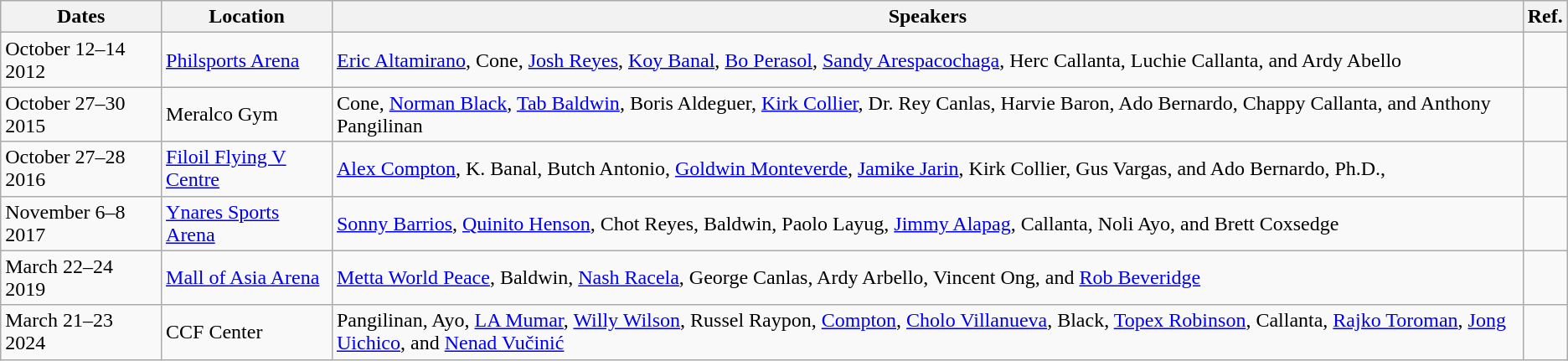<table class="wikitable">
<tr>
<th>Dates</th>
<th>Location</th>
<th>Speakers</th>
<th>Ref.</th>
</tr>
<tr>
<td>October 12–14 2012</td>
<td><a href='#'>Philsports Arena</a></td>
<td><a href='#'>Eric Altamirano</a>, Cone, <a href='#'>Josh Reyes</a>, <a href='#'>Koy Banal</a>, <a href='#'>Bo Perasol</a>, <a href='#'>Sandy Arespacochaga</a>, Herc Callanta, Luchie Callanta, and Ardy Abello</td>
<td></td>
</tr>
<tr>
<td>October 27–30 2015</td>
<td>Meralco Gym</td>
<td>Cone, <a href='#'>Norman Black</a>, <a href='#'>Tab Baldwin</a>, Boris Aldeguer, <a href='#'>Kirk Collier</a>, Dr. Rey Canlas, Harvie Baron, Ado Bernardo, Chappy Callanta, and Anthony Pangilinan</td>
<td></td>
</tr>
<tr>
<td>October 27–28 2016</td>
<td><a href='#'>Filoil Flying V Centre</a></td>
<td><a href='#'>Alex Compton</a>, K. Banal, Butch Antonio, <a href='#'>Goldwin Monteverde</a>, <a href='#'>Jamike Jarin</a>, Kirk Collier, Gus Vargas, and Ado Bernardo, Ph.D.,</td>
<td></td>
</tr>
<tr>
<td>November 6–8 2017</td>
<td><a href='#'>Ynares Sports Arena</a></td>
<td><a href='#'>Sonny Barrios</a>, <a href='#'>Quinito Henson</a>, Chot Reyes, Baldwin, Paolo Layug, <a href='#'>Jimmy Alapag</a>, Callanta, Noli Ayo, and Brett Coxsedge</td>
<td></td>
</tr>
<tr>
<td>March 22–24 2019</td>
<td><a href='#'>Mall of Asia Arena</a></td>
<td><a href='#'>Metta World Peace</a>, Baldwin, <a href='#'>Nash Racela</a>, George Canlas, Ardy Arbello, Vincent Ong, and <a href='#'>Rob Beveridge</a></td>
<td></td>
</tr>
<tr>
<td>March 21–23 2024</td>
<td>CCF Center</td>
<td>Pangilinan, Ayo, <a href='#'>LA Mumar</a>, <a href='#'>Willy Wilson</a>, Russel Raypon, <a href='#'>Compton</a>, <a href='#'>Cholo Villanueva</a>, Black, <a href='#'>Topex Robinson</a>, Callanta, <a href='#'>Rajko Toroman</a>, <a href='#'>Jong Uichico</a>, and <a href='#'>Nenad Vučinić</a></td>
<td></td>
</tr>
</table>
